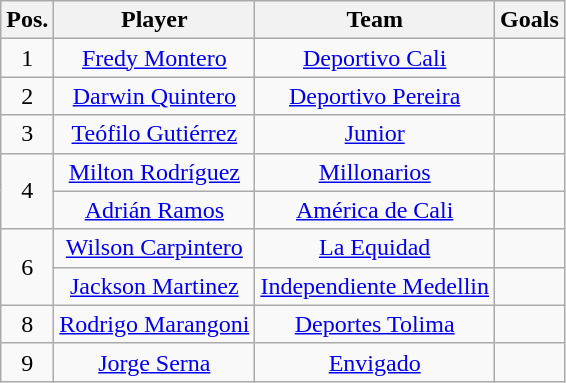<table class="wikitable" style="text-align: center;">
<tr>
<th>Pos.</th>
<th>Player</th>
<th>Team</th>
<th>Goals</th>
</tr>
<tr>
<td>1</td>
<td> <a href='#'>Fredy Montero</a></td>
<td><a href='#'>Deportivo Cali</a></td>
<td></td>
</tr>
<tr>
<td>2</td>
<td> <a href='#'>Darwin Quintero</a></td>
<td><a href='#'>Deportivo Pereira</a></td>
<td></td>
</tr>
<tr>
<td>3</td>
<td> <a href='#'>Teófilo Gutiérrez</a></td>
<td><a href='#'>Junior</a></td>
<td></td>
</tr>
<tr>
<td rowspan="2">4</td>
<td> <a href='#'>Milton Rodríguez</a></td>
<td><a href='#'>Millonarios</a></td>
<td></td>
</tr>
<tr>
<td> <a href='#'>Adrián Ramos</a></td>
<td><a href='#'>América de Cali</a></td>
<td></td>
</tr>
<tr>
<td rowspan="2">6</td>
<td> <a href='#'>Wilson Carpintero</a></td>
<td><a href='#'>La Equidad</a></td>
<td></td>
</tr>
<tr>
<td> <a href='#'>Jackson Martinez</a></td>
<td><a href='#'>Independiente Medellin</a></td>
<td></td>
</tr>
<tr>
<td>8</td>
<td> <a href='#'>Rodrigo Marangoni</a></td>
<td><a href='#'>Deportes Tolima</a></td>
<td></td>
</tr>
<tr>
<td>9</td>
<td> <a href='#'>Jorge Serna</a></td>
<td><a href='#'>Envigado</a></td>
<td></td>
</tr>
</table>
